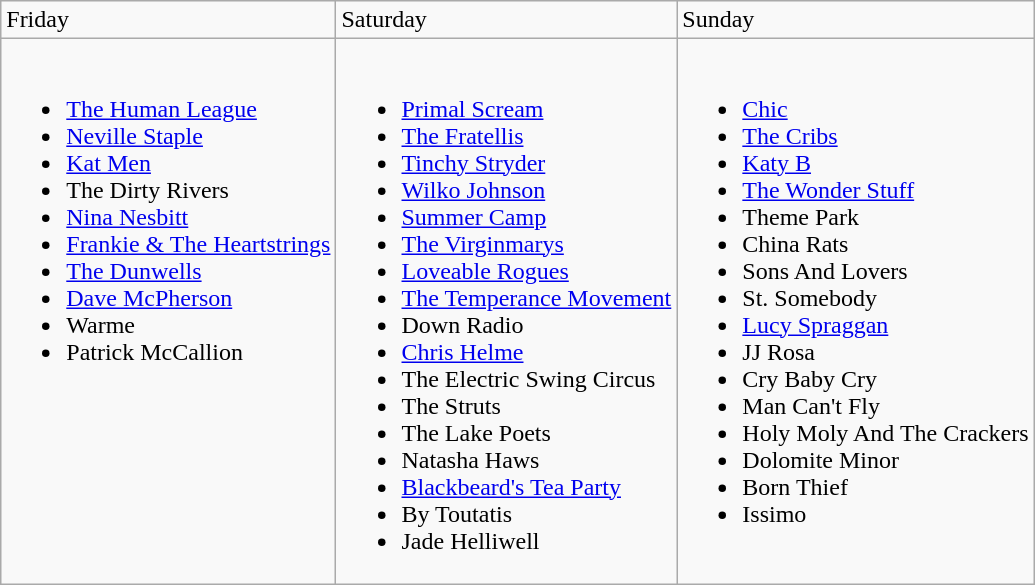<table class="wikitable">
<tr>
<td>Friday</td>
<td>Saturday</td>
<td>Sunday</td>
</tr>
<tr valign="top">
<td><br><ul><li><a href='#'>The Human League</a></li><li><a href='#'>Neville Staple</a></li><li><a href='#'>Kat Men</a></li><li>The Dirty Rivers</li><li><a href='#'>Nina Nesbitt</a></li><li><a href='#'>Frankie & The Heartstrings</a></li><li><a href='#'>The Dunwells</a></li><li><a href='#'>Dave McPherson</a></li><li>Warme</li><li>Patrick McCallion</li></ul></td>
<td><br><ul><li><a href='#'>Primal Scream</a></li><li><a href='#'>The Fratellis</a></li><li><a href='#'>Tinchy Stryder</a></li><li><a href='#'>Wilko Johnson</a></li><li><a href='#'>Summer Camp</a></li><li><a href='#'>The Virginmarys</a></li><li><a href='#'>Loveable Rogues</a></li><li><a href='#'>The Temperance Movement</a></li><li>Down Radio</li><li><a href='#'>Chris Helme</a></li><li>The Electric Swing Circus</li><li>The Struts</li><li>The Lake Poets</li><li>Natasha Haws</li><li><a href='#'>Blackbeard's Tea Party</a></li><li>By Toutatis</li><li>Jade Helliwell</li></ul></td>
<td><br><ul><li><a href='#'>Chic</a></li><li><a href='#'>The Cribs</a></li><li><a href='#'>Katy B</a></li><li><a href='#'>The Wonder Stuff</a></li><li>Theme Park</li><li>China Rats</li><li>Sons And Lovers</li><li>St. Somebody</li><li><a href='#'>Lucy Spraggan</a></li><li>JJ Rosa</li><li>Cry Baby Cry</li><li>Man Can't Fly</li><li>Holy Moly And The Crackers</li><li>Dolomite Minor</li><li>Born Thief</li><li>Issimo</li></ul></td>
</tr>
</table>
